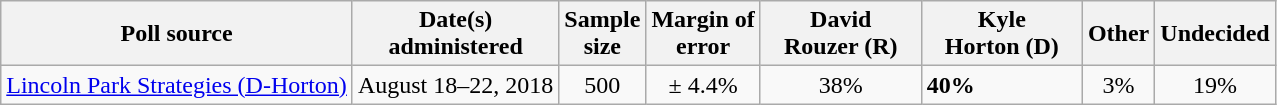<table class="wikitable">
<tr>
<th>Poll source</th>
<th>Date(s)<br>administered</th>
<th>Sample<br>size</th>
<th>Margin of <br>error</th>
<th style="width:100px;">David<br>Rouzer (R)</th>
<th style="width:100px;">Kyle<br>Horton (D)</th>
<th>Other</th>
<th>Undecided</th>
</tr>
<tr>
<td><a href='#'>Lincoln Park Strategies (D-Horton)</a></td>
<td align="center">August 18–22, 2018</td>
<td align="center">500</td>
<td align="center">± 4.4%</td>
<td align="center">38%</td>
<td><strong>40%</strong></td>
<td align="center">3%</td>
<td align="center">19%</td>
</tr>
</table>
